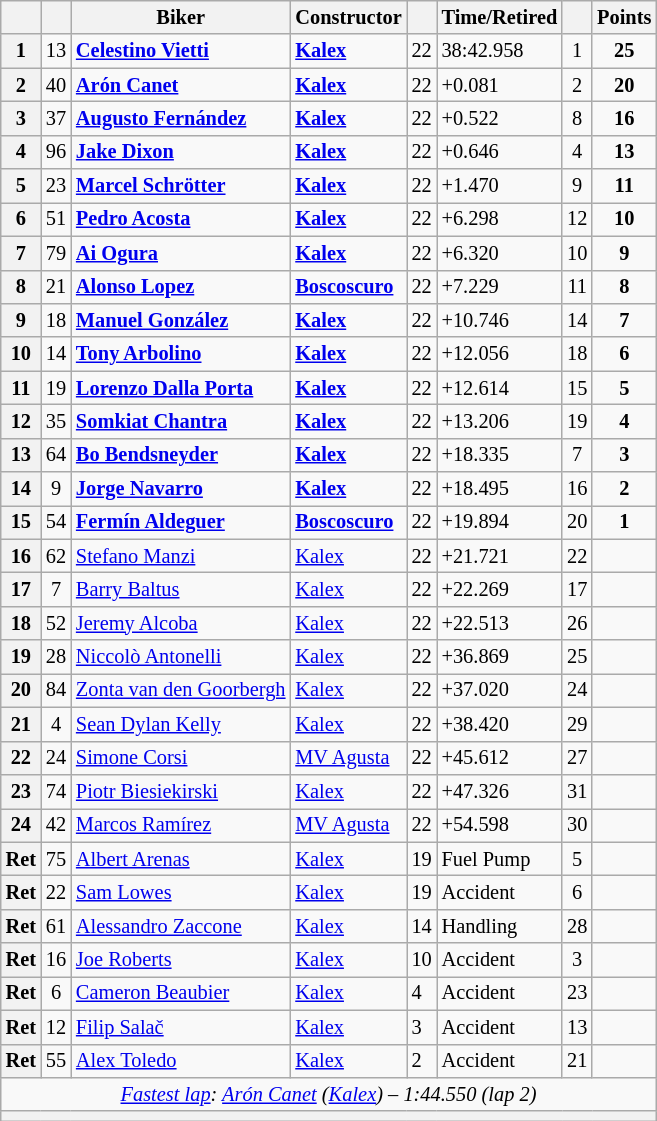<table class="wikitable sortable" style="font-size: 85%;">
<tr>
<th scope="col"></th>
<th scope="col"></th>
<th scope="col">Biker</th>
<th scope="col">Constructor</th>
<th scope="col" class="unsortable"></th>
<th scope="col" class="unsortable">Time/Retired</th>
<th scope="col"></th>
<th scope="col">Points</th>
</tr>
<tr>
<th scope="row">1</th>
<td align="center">13</td>
<td> <strong><a href='#'>Celestino Vietti</a></strong></td>
<td><strong><a href='#'>Kalex</a></strong></td>
<td>22</td>
<td>38:42.958</td>
<td align="center">1</td>
<td align="center"><strong>25</strong></td>
</tr>
<tr>
<th scope="row">2</th>
<td align="center">40</td>
<td> <strong><a href='#'>Arón Canet</a></strong></td>
<td><strong><a href='#'>Kalex</a></strong></td>
<td>22</td>
<td>+0.081</td>
<td align="center">2</td>
<td align="center"><strong>20</strong></td>
</tr>
<tr>
<th scope="row">3</th>
<td align="center">37</td>
<td> <strong><a href='#'>Augusto Fernández</a></strong></td>
<td><strong><a href='#'>Kalex</a></strong></td>
<td>22</td>
<td>+0.522</td>
<td align="center">8</td>
<td align="center"><strong>16</strong></td>
</tr>
<tr>
<th scope="row">4</th>
<td align="center">96</td>
<td> <strong><a href='#'>Jake Dixon</a></strong></td>
<td><strong><a href='#'>Kalex</a></strong></td>
<td>22</td>
<td>+0.646</td>
<td align="center">4</td>
<td align="center"><strong>13</strong></td>
</tr>
<tr>
<th scope="row">5</th>
<td align="center">23</td>
<td> <strong><a href='#'>Marcel Schrötter</a></strong></td>
<td><strong><a href='#'>Kalex</a></strong></td>
<td>22</td>
<td>+1.470</td>
<td align="center">9</td>
<td align="center"><strong>11</strong></td>
</tr>
<tr>
<th scope="row">6</th>
<td align="center">51</td>
<td> <strong><a href='#'>Pedro Acosta</a></strong></td>
<td><strong><a href='#'>Kalex</a></strong></td>
<td>22</td>
<td>+6.298</td>
<td align="center">12</td>
<td align="center"><strong>10</strong></td>
</tr>
<tr>
<th scope="row">7</th>
<td align="center">79</td>
<td> <strong><a href='#'>Ai Ogura</a></strong></td>
<td><strong><a href='#'>Kalex</a></strong></td>
<td>22</td>
<td>+6.320</td>
<td align="center">10</td>
<td align="center"><strong>9</strong></td>
</tr>
<tr>
<th scope="row">8</th>
<td align="center">21</td>
<td> <strong><a href='#'>Alonso Lopez</a></strong></td>
<td><strong><a href='#'>Boscoscuro</a></strong></td>
<td>22</td>
<td>+7.229</td>
<td align="center">11</td>
<td align="center"><strong>8</strong></td>
</tr>
<tr>
<th scope="row">9</th>
<td align="center">18</td>
<td> <strong><a href='#'>Manuel González</a></strong></td>
<td><strong><a href='#'>Kalex</a></strong></td>
<td>22</td>
<td>+10.746</td>
<td align="center">14</td>
<td align="center"><strong>7</strong></td>
</tr>
<tr>
<th scope="row">10</th>
<td align="center">14</td>
<td> <strong><a href='#'>Tony Arbolino</a></strong></td>
<td><strong><a href='#'>Kalex</a></strong></td>
<td>22</td>
<td>+12.056</td>
<td align="center">18</td>
<td align="center"><strong>6</strong></td>
</tr>
<tr>
<th scope="row">11</th>
<td align="center">19</td>
<td> <strong><a href='#'>Lorenzo Dalla Porta</a></strong></td>
<td><strong><a href='#'>Kalex</a></strong></td>
<td>22</td>
<td>+12.614</td>
<td align="center">15</td>
<td align="center"><strong>5</strong></td>
</tr>
<tr>
<th scope="row">12</th>
<td align="center">35</td>
<td> <strong><a href='#'>Somkiat Chantra</a></strong></td>
<td><strong><a href='#'>Kalex</a></strong></td>
<td>22</td>
<td>+13.206</td>
<td align="center">19</td>
<td align="center"><strong>4</strong></td>
</tr>
<tr>
<th scope="row">13</th>
<td align="center">64</td>
<td> <strong><a href='#'>Bo Bendsneyder</a></strong></td>
<td><strong><a href='#'>Kalex</a></strong></td>
<td>22</td>
<td>+18.335</td>
<td align="center">7</td>
<td align="center"><strong>3</strong></td>
</tr>
<tr>
<th scope="row">14</th>
<td align="center">9</td>
<td> <strong><a href='#'>Jorge Navarro</a></strong></td>
<td><strong><a href='#'>Kalex</a></strong></td>
<td>22</td>
<td>+18.495</td>
<td align="center">16</td>
<td align="center"><strong>2</strong></td>
</tr>
<tr>
<th scope="row">15</th>
<td align="center">54</td>
<td> <strong><a href='#'>Fermín Aldeguer</a></strong></td>
<td><strong><a href='#'>Boscoscuro</a></strong></td>
<td>22</td>
<td>+19.894</td>
<td align="center">20</td>
<td align="center"><strong>1</strong></td>
</tr>
<tr>
<th scope="row">16</th>
<td align="center">62</td>
<td> <a href='#'>Stefano Manzi</a></td>
<td><a href='#'>Kalex</a></td>
<td>22</td>
<td>+21.721</td>
<td align="center">22</td>
<td align="center"></td>
</tr>
<tr>
<th scope="row">17</th>
<td align="center">7</td>
<td> <a href='#'>Barry Baltus</a></td>
<td><a href='#'>Kalex</a></td>
<td>22</td>
<td>+22.269</td>
<td align="center">17</td>
<td></td>
</tr>
<tr>
<th scope="row">18</th>
<td align="center">52</td>
<td> <a href='#'>Jeremy Alcoba</a></td>
<td><a href='#'>Kalex</a></td>
<td>22</td>
<td>+22.513</td>
<td align="center">26</td>
<td></td>
</tr>
<tr>
<th scope="row">19</th>
<td align="center">28</td>
<td> <a href='#'>Niccolò Antonelli</a></td>
<td><a href='#'>Kalex</a></td>
<td>22</td>
<td>+36.869</td>
<td align="center">25</td>
<td></td>
</tr>
<tr>
<th scope="row">20</th>
<td align="center">84</td>
<td> <a href='#'>Zonta van den Goorbergh</a></td>
<td><a href='#'>Kalex</a></td>
<td>22</td>
<td>+37.020</td>
<td align="center">24</td>
<td></td>
</tr>
<tr>
<th scope="row">21</th>
<td align="center">4</td>
<td> <a href='#'>Sean Dylan Kelly</a></td>
<td><a href='#'>Kalex</a></td>
<td>22</td>
<td>+38.420</td>
<td align="center">29</td>
<td></td>
</tr>
<tr>
<th scope="row">22</th>
<td align="center">24</td>
<td> <a href='#'>Simone Corsi</a></td>
<td><a href='#'>MV Agusta</a></td>
<td>22</td>
<td>+45.612</td>
<td align="center">27</td>
<td></td>
</tr>
<tr>
<th scope="row">23</th>
<td align="center">74</td>
<td> <a href='#'>Piotr Biesiekirski</a></td>
<td><a href='#'>Kalex</a></td>
<td>22</td>
<td>+47.326</td>
<td align="center">31</td>
<td></td>
</tr>
<tr>
<th scope="row">24</th>
<td align="center">42</td>
<td> <a href='#'>Marcos Ramírez</a></td>
<td><a href='#'>MV Agusta</a></td>
<td>22</td>
<td>+54.598</td>
<td align="center">30</td>
<td></td>
</tr>
<tr>
<th scope="row">Ret</th>
<td align="center">75</td>
<td> <a href='#'>Albert Arenas</a></td>
<td><a href='#'>Kalex</a></td>
<td>19</td>
<td>Fuel Pump</td>
<td align="center">5</td>
<td align="center"></td>
</tr>
<tr>
<th scope="row">Ret</th>
<td align="center">22</td>
<td> <a href='#'>Sam Lowes</a></td>
<td><a href='#'>Kalex</a></td>
<td>19</td>
<td>Accident</td>
<td align="center">6</td>
</tr>
<tr>
<th scope="row">Ret</th>
<td align="center">61</td>
<td> <a href='#'>Alessandro Zaccone</a></td>
<td><a href='#'>Kalex</a></td>
<td>14</td>
<td>Handling</td>
<td align="center">28</td>
<td></td>
</tr>
<tr>
<th scope="row">Ret</th>
<td align="center">16</td>
<td> <a href='#'>Joe Roberts</a></td>
<td><a href='#'>Kalex</a></td>
<td>10</td>
<td>Accident</td>
<td align="center">3</td>
<td align="center"></td>
</tr>
<tr>
<th scope="row">Ret</th>
<td align="center">6</td>
<td> <a href='#'>Cameron Beaubier</a></td>
<td><a href='#'>Kalex</a></td>
<td>4</td>
<td>Accident</td>
<td align="center">23</td>
<td align="center"></td>
</tr>
<tr>
<th scope="row">Ret</th>
<td align="center">12</td>
<td> <a href='#'>Filip Salač</a></td>
<td><a href='#'>Kalex</a></td>
<td>3</td>
<td>Accident</td>
<td align="center">13</td>
<td align="center"></td>
</tr>
<tr>
<th scope="row">Ret</th>
<td align="center">55</td>
<td> <a href='#'>Alex Toledo</a></td>
<td><a href='#'>Kalex</a></td>
<td>2</td>
<td>Accident</td>
<td align="center">21</td>
<td align="center"></td>
</tr>
<tr class="sortbottom">
<td colspan="8" style="text-align:center"><em><a href='#'>Fastest lap</a>:  <a href='#'>Arón Canet</a> (<a href='#'>Kalex</a>) – 1:44.550 (lap 2)</em></td>
</tr>
<tr>
<th colspan=8></th>
</tr>
</table>
